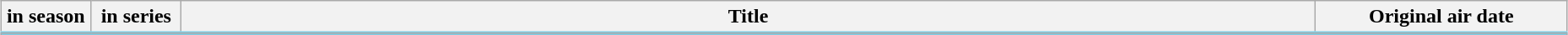<table class="wikitable" style="width:98%; margin:auto; background:#FFF;">
<tr style="border-bottom: 3px solid #7fcce3;">
<th style="width:4em;"> in season</th>
<th style="width:4em;"> in series</th>
<th>Title</th>
<th style="width:12em;">Original air date</th>
</tr>
<tr>
</tr>
<tr>
</tr>
<tr>
</tr>
<tr>
</tr>
<tr>
</tr>
<tr>
</tr>
<tr>
</tr>
<tr>
</tr>
<tr>
</tr>
<tr>
</tr>
<tr>
</tr>
<tr>
</tr>
</table>
